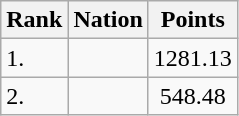<table class="wikitable sortable">
<tr>
<th>Rank</th>
<th>Nation</th>
<th>Points</th>
</tr>
<tr>
<td>1.</td>
<td></td>
<td align=center>1281.13</td>
</tr>
<tr>
<td>2.</td>
<td></td>
<td align=center>548.48</td>
</tr>
</table>
